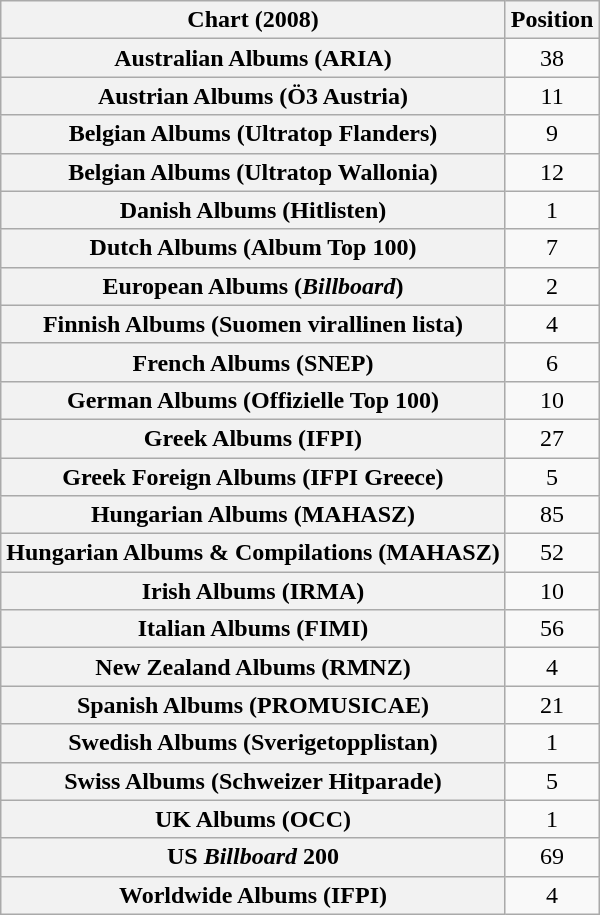<table class="wikitable sortable plainrowheaders">
<tr>
<th scope="col">Chart (2008)</th>
<th scope="col">Position</th>
</tr>
<tr>
<th scope="row">Australian Albums (ARIA)</th>
<td style="text-align:center;">38</td>
</tr>
<tr>
<th scope="row">Austrian Albums (Ö3 Austria)</th>
<td style="text-align:center;">11</td>
</tr>
<tr>
<th scope="row">Belgian Albums (Ultratop Flanders)</th>
<td style="text-align:center;">9</td>
</tr>
<tr>
<th scope="row">Belgian Albums (Ultratop Wallonia)</th>
<td style="text-align:center;">12</td>
</tr>
<tr>
<th scope="row">Danish Albums (Hitlisten)</th>
<td style="text-align:center;">1</td>
</tr>
<tr>
<th scope="row">Dutch Albums (Album Top 100)</th>
<td style="text-align:center;">7</td>
</tr>
<tr>
<th scope="row">European Albums (<em>Billboard</em>)</th>
<td style="text-align:center;">2</td>
</tr>
<tr>
<th scope="row">Finnish Albums (Suomen virallinen lista)</th>
<td style="text-align:center;">4</td>
</tr>
<tr>
<th scope="row">French Albums (SNEP)</th>
<td style="text-align:center;">6</td>
</tr>
<tr>
<th scope="row">German Albums (Offizielle Top 100)</th>
<td style="text-align:center;">10</td>
</tr>
<tr>
<th scope="row">Greek Albums (IFPI)</th>
<td style="text-align:center;">27</td>
</tr>
<tr>
<th scope="row">Greek Foreign Albums (IFPI Greece)</th>
<td style="text-align:center;">5</td>
</tr>
<tr>
<th scope="row">Hungarian Albums (MAHASZ)</th>
<td style="text-align:center;">85</td>
</tr>
<tr>
<th scope="row">Hungarian Albums & Compilations (MAHASZ)</th>
<td style="text-align:center;">52</td>
</tr>
<tr>
<th scope="row">Irish Albums (IRMA)</th>
<td style="text-align:center;">10</td>
</tr>
<tr>
<th scope="row">Italian Albums (FIMI)</th>
<td style="text-align:center;">56</td>
</tr>
<tr>
<th scope="row">New Zealand Albums (RMNZ)</th>
<td style="text-align:center;">4</td>
</tr>
<tr>
<th scope="row">Spanish Albums (PROMUSICAE)</th>
<td style="text-align:center;">21</td>
</tr>
<tr>
<th scope="row">Swedish Albums (Sverigetopplistan)</th>
<td style="text-align:center;">1</td>
</tr>
<tr>
<th scope="row">Swiss Albums (Schweizer Hitparade)</th>
<td style="text-align:center;">5</td>
</tr>
<tr>
<th scope="row">UK Albums (OCC)</th>
<td style="text-align:center;">1</td>
</tr>
<tr>
<th scope="row">US <em>Billboard</em> 200</th>
<td style="text-align:center;">69</td>
</tr>
<tr>
<th scope="row">Worldwide Albums (IFPI)</th>
<td style="text-align:center;">4</td>
</tr>
</table>
